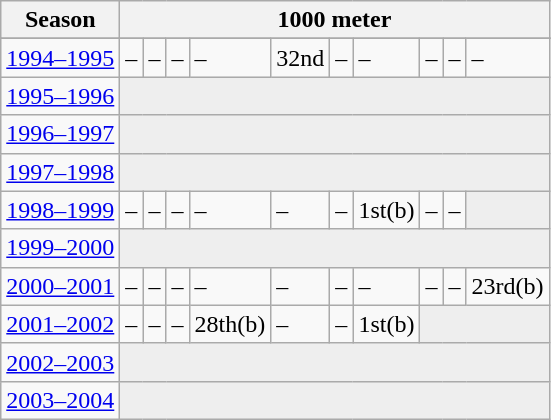<table class="wikitable" style="display: inline-table;">
<tr>
<th>Season</th>
<th colspan="10">1000 meter</th>
</tr>
<tr>
</tr>
<tr>
<td><a href='#'>1994–1995</a></td>
<td>–</td>
<td>–</td>
<td>–</td>
<td>–</td>
<td>32nd</td>
<td>–</td>
<td>–</td>
<td>–</td>
<td>–</td>
<td>–</td>
</tr>
<tr>
<td><a href='#'>1995–1996</a></td>
<td colspan="10" bgcolor=#EEEEEE></td>
</tr>
<tr>
<td><a href='#'>1996–1997</a></td>
<td colspan="10" bgcolor=#EEEEEE></td>
</tr>
<tr>
<td><a href='#'>1997–1998</a></td>
<td colspan="10" bgcolor=#EEEEEE></td>
</tr>
<tr>
<td><a href='#'>1998–1999</a></td>
<td>–</td>
<td>–</td>
<td>–</td>
<td>–</td>
<td>–</td>
<td>–</td>
<td>1st(b)</td>
<td>–</td>
<td>–</td>
<td colspan="1" bgcolor=#EEEEEE></td>
</tr>
<tr>
<td><a href='#'>1999–2000</a></td>
<td colspan="10" bgcolor=#EEEEEE></td>
</tr>
<tr>
<td><a href='#'>2000–2001</a></td>
<td>–</td>
<td>–</td>
<td>–</td>
<td>–</td>
<td>–</td>
<td>–</td>
<td>–</td>
<td>–</td>
<td>–</td>
<td>23rd(b)</td>
</tr>
<tr>
<td><a href='#'>2001–2002</a></td>
<td>–</td>
<td>–</td>
<td>–</td>
<td>28th(b)</td>
<td>–</td>
<td>–</td>
<td>1st(b)</td>
<td colspan="3" bgcolor=#EEEEEE></td>
</tr>
<tr>
<td><a href='#'>2002–2003</a></td>
<td colspan="10" bgcolor=#EEEEEE></td>
</tr>
<tr>
<td><a href='#'>2003–2004</a></td>
<td colspan="10" bgcolor=#EEEEEE></td>
</tr>
</table>
